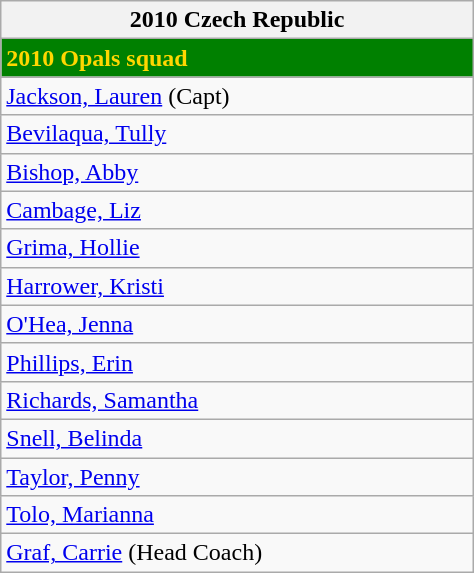<table class="wikitable collapsible autocollapse" width=25%>
<tr>
<th>2010 Czech Republic</th>
</tr>
<tr>
<td bgcolor=green style="color:gold; width:200px"><strong>2010 Opals squad</strong></td>
</tr>
<tr>
<td><a href='#'>Jackson, Lauren</a> (Capt)</td>
</tr>
<tr>
<td><a href='#'>Bevilaqua, Tully</a></td>
</tr>
<tr>
<td><a href='#'>Bishop, Abby</a></td>
</tr>
<tr>
<td><a href='#'>Cambage, Liz</a></td>
</tr>
<tr>
<td><a href='#'>Grima, Hollie</a></td>
</tr>
<tr>
<td><a href='#'>Harrower, Kristi</a></td>
</tr>
<tr>
<td><a href='#'>O'Hea, Jenna</a></td>
</tr>
<tr>
<td><a href='#'>Phillips, Erin</a></td>
</tr>
<tr>
<td><a href='#'>Richards, Samantha</a></td>
</tr>
<tr>
<td><a href='#'>Snell, Belinda</a></td>
</tr>
<tr>
<td><a href='#'>Taylor, Penny</a></td>
</tr>
<tr>
<td><a href='#'>Tolo, Marianna</a></td>
</tr>
<tr>
<td><a href='#'>Graf, Carrie</a> (Head Coach)</td>
</tr>
</table>
